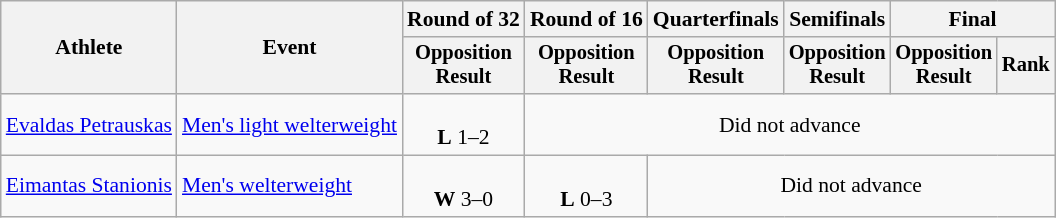<table class="wikitable" style="font-size:90%">
<tr>
<th rowspan="2">Athlete</th>
<th rowspan="2">Event</th>
<th>Round of 32</th>
<th>Round of 16</th>
<th>Quarterfinals</th>
<th>Semifinals</th>
<th colspan=2>Final</th>
</tr>
<tr style="font-size:95%">
<th>Opposition<br>Result</th>
<th>Opposition<br>Result</th>
<th>Opposition<br>Result</th>
<th>Opposition<br>Result</th>
<th>Opposition<br>Result</th>
<th>Rank</th>
</tr>
<tr align=center>
<td align=left><a href='#'>Evaldas Petrauskas</a></td>
<td align=left><a href='#'>Men's light welterweight</a></td>
<td><br><strong>L</strong> 1–2</td>
<td colspan=5>Did not advance</td>
</tr>
<tr align=center>
<td align=left><a href='#'>Eimantas Stanionis</a></td>
<td align=left><a href='#'>Men's welterweight</a></td>
<td><br><strong>W</strong> 3–0</td>
<td><br><strong>L</strong> 0–3</td>
<td colspan=5>Did not advance</td>
</tr>
</table>
